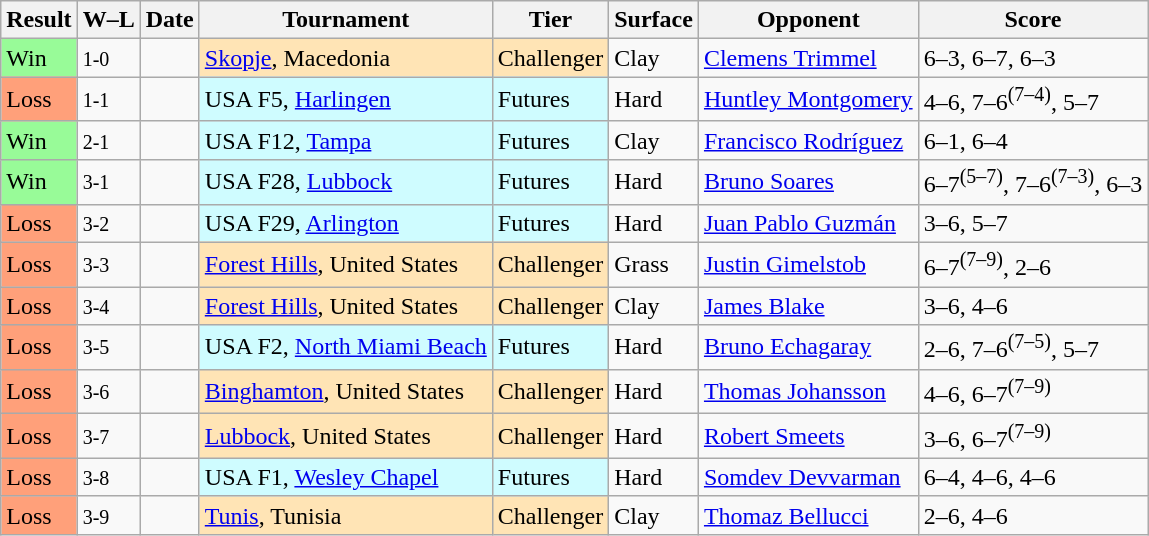<table class="sortable wikitable">
<tr>
<th>Result</th>
<th class="unsortable">W–L</th>
<th>Date</th>
<th>Tournament</th>
<th>Tier</th>
<th>Surface</th>
<th>Opponent</th>
<th class="unsortable">Score</th>
</tr>
<tr>
<td style="background:#98fb98;">Win</td>
<td><small>1-0</small></td>
<td></td>
<td style="background:moccasin;"><a href='#'>Skopje</a>, Macedonia</td>
<td style="background:moccasin;">Challenger</td>
<td>Clay</td>
<td> <a href='#'>Clemens Trimmel</a></td>
<td>6–3, 6–7, 6–3</td>
</tr>
<tr>
<td style="background:#ffa07a;">Loss</td>
<td><small>1-1</small></td>
<td></td>
<td style="background:#cffcff;">USA F5, <a href='#'>Harlingen</a></td>
<td style="background:#cffcff;">Futures</td>
<td>Hard</td>
<td> <a href='#'>Huntley Montgomery</a></td>
<td>4–6, 7–6<sup>(7–4)</sup>, 5–7</td>
</tr>
<tr>
<td style="background:#98fb98;">Win</td>
<td><small>2-1</small></td>
<td></td>
<td style="background:#cffcff;">USA F12, <a href='#'>Tampa</a></td>
<td style="background:#cffcff;">Futures</td>
<td>Clay</td>
<td> <a href='#'>Francisco Rodríguez</a></td>
<td>6–1, 6–4</td>
</tr>
<tr>
<td style="background:#98fb98;">Win</td>
<td><small>3-1</small></td>
<td></td>
<td style="background:#cffcff;">USA F28, <a href='#'>Lubbock</a></td>
<td style="background:#cffcff;">Futures</td>
<td>Hard</td>
<td> <a href='#'>Bruno Soares</a></td>
<td>6–7<sup>(5–7)</sup>, 7–6<sup>(7–3)</sup>, 6–3</td>
</tr>
<tr>
<td style="background:#ffa07a;">Loss</td>
<td><small>3-2</small></td>
<td></td>
<td style="background:#cffcff;">USA F29, <a href='#'>Arlington</a></td>
<td style="background:#cffcff;">Futures</td>
<td>Hard</td>
<td> <a href='#'>Juan Pablo Guzmán</a></td>
<td>3–6, 5–7</td>
</tr>
<tr>
<td style="background:#ffa07a;">Loss</td>
<td><small>3-3</small></td>
<td></td>
<td style="background:moccasin;"><a href='#'>Forest Hills</a>, United States</td>
<td style="background:moccasin;">Challenger</td>
<td>Grass</td>
<td> <a href='#'>Justin Gimelstob</a></td>
<td>6–7<sup>(7–9)</sup>, 2–6</td>
</tr>
<tr>
<td style="background:#ffa07a;">Loss</td>
<td><small>3-4</small></td>
<td></td>
<td style="background:moccasin;"><a href='#'>Forest Hills</a>, United States</td>
<td style="background:moccasin;">Challenger</td>
<td>Clay</td>
<td> <a href='#'>James Blake</a></td>
<td>3–6, 4–6</td>
</tr>
<tr>
<td style="background:#ffa07a;">Loss</td>
<td><small>3-5</small></td>
<td></td>
<td style="background:#cffcff;">USA F2, <a href='#'>North Miami Beach</a></td>
<td style="background:#cffcff;">Futures</td>
<td>Hard</td>
<td> <a href='#'>Bruno Echagaray</a></td>
<td>2–6, 7–6<sup>(7–5)</sup>, 5–7</td>
</tr>
<tr>
<td style="background:#ffa07a;">Loss</td>
<td><small>3-6</small></td>
<td></td>
<td style="background:moccasin;"><a href='#'>Binghamton</a>, United States</td>
<td style="background:moccasin;">Challenger</td>
<td>Hard</td>
<td> <a href='#'>Thomas Johansson</a></td>
<td>4–6, 6–7<sup>(7–9)</sup></td>
</tr>
<tr>
<td style="background:#ffa07a;">Loss</td>
<td><small>3-7</small></td>
<td></td>
<td style="background:moccasin;"><a href='#'>Lubbock</a>, United States</td>
<td style="background:moccasin;">Challenger</td>
<td>Hard</td>
<td> <a href='#'>Robert Smeets</a></td>
<td>3–6, 6–7<sup>(7–9)</sup></td>
</tr>
<tr>
<td style="background:#ffa07a;">Loss</td>
<td><small>3-8</small></td>
<td></td>
<td style="background:#cffcff;">USA F1, <a href='#'>Wesley Chapel</a></td>
<td style="background:#cffcff;">Futures</td>
<td>Hard</td>
<td> <a href='#'>Somdev Devvarman</a></td>
<td>6–4, 4–6, 4–6</td>
</tr>
<tr>
<td style="background:#ffa07a;">Loss</td>
<td><small>3-9</small></td>
<td></td>
<td style="background:moccasin;"><a href='#'>Tunis</a>, Tunisia</td>
<td style="background:moccasin;">Challenger</td>
<td>Clay</td>
<td> <a href='#'>Thomaz Bellucci</a></td>
<td>2–6, 4–6</td>
</tr>
</table>
